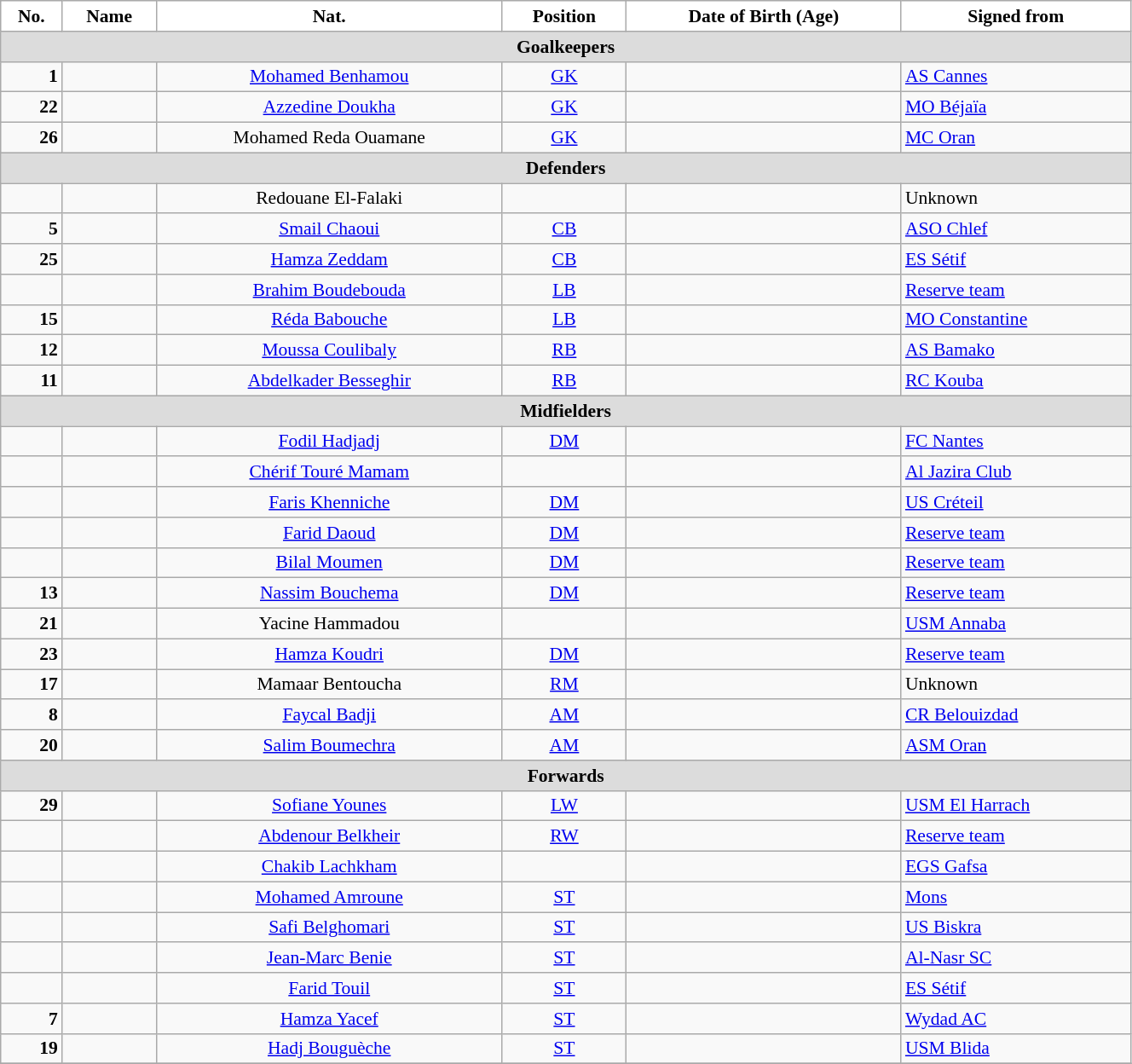<table class="wikitable" style="text-align:center; font-size:90%; width:70%">
<tr>
<th style="background:white; color:black; text-align:center;">No.</th>
<th style="background:white; color:black; text-align:center;">Name</th>
<th style="background:white; color:black; text-align:center;">Nat.</th>
<th style="background:white; color:black; text-align:center;">Position</th>
<th style="background:white; color:black; text-align:center;">Date of Birth (Age)</th>
<th style="background:white; color:black; text-align:center;">Signed from</th>
</tr>
<tr>
<th colspan=6 style="background:#DCDCDC; text-align:center;">Goalkeepers</th>
</tr>
<tr>
<td style="text-align:right"><strong>1</strong></td>
<td></td>
<td><a href='#'>Mohamed Benhamou</a></td>
<td><a href='#'>GK</a></td>
<td></td>
<td style="text-align:left"> <a href='#'>AS Cannes</a></td>
</tr>
<tr>
<td style="text-align:right"><strong>22</strong></td>
<td></td>
<td><a href='#'>Azzedine Doukha</a></td>
<td><a href='#'>GK</a></td>
<td></td>
<td style="text-align:left"> <a href='#'>MO Béjaïa</a></td>
</tr>
<tr>
<td style="text-align:right"><strong>26</strong></td>
<td></td>
<td>Mohamed Reda Ouamane</td>
<td><a href='#'>GK</a></td>
<td></td>
<td style="text-align:left"> <a href='#'>MC Oran</a></td>
</tr>
<tr>
<th colspan=6 style="background:#DCDCDC; text-align:center;">Defenders</th>
</tr>
<tr>
<td></td>
<td></td>
<td>Redouane El-Falaki</td>
<td></td>
<td></td>
<td style="text-align:left"> Unknown</td>
</tr>
<tr>
<td style="text-align:right"><strong>5</strong></td>
<td></td>
<td><a href='#'>Smail Chaoui</a></td>
<td><a href='#'>CB</a></td>
<td></td>
<td style="text-align:left"> <a href='#'>ASO Chlef</a></td>
</tr>
<tr>
<td style="text-align:right"><strong>25</strong></td>
<td></td>
<td><a href='#'>Hamza Zeddam</a></td>
<td><a href='#'>CB</a></td>
<td></td>
<td style="text-align:left"> <a href='#'>ES Sétif</a></td>
</tr>
<tr>
<td></td>
<td></td>
<td><a href='#'>Brahim Boudebouda</a></td>
<td><a href='#'>LB</a></td>
<td></td>
<td style="text-align:left"> <a href='#'>Reserve team</a></td>
</tr>
<tr>
<td style="text-align:right"><strong>15</strong></td>
<td></td>
<td><a href='#'>Réda Babouche</a></td>
<td><a href='#'>LB</a></td>
<td></td>
<td style="text-align:left"> <a href='#'>MO Constantine</a></td>
</tr>
<tr>
<td style="text-align:right"><strong>12</strong></td>
<td></td>
<td><a href='#'>Moussa Coulibaly</a></td>
<td><a href='#'>RB</a></td>
<td></td>
<td style="text-align:left"> <a href='#'>AS Bamako</a></td>
</tr>
<tr>
<td style="text-align:right"><strong>11</strong></td>
<td></td>
<td><a href='#'>Abdelkader Besseghir</a></td>
<td><a href='#'>RB</a></td>
<td></td>
<td style="text-align:left"> <a href='#'>RC Kouba</a></td>
</tr>
<tr>
<th colspan=6 style="background:#DCDCDC; text-align:center;">Midfielders</th>
</tr>
<tr>
<td></td>
<td></td>
<td><a href='#'>Fodil Hadjadj</a></td>
<td><a href='#'>DM</a></td>
<td></td>
<td style="text-align:left"> <a href='#'>FC Nantes</a></td>
</tr>
<tr>
<td></td>
<td></td>
<td><a href='#'>Chérif Touré Mamam</a></td>
<td></td>
<td></td>
<td style="text-align:left"> <a href='#'>Al Jazira Club</a></td>
</tr>
<tr>
<td></td>
<td></td>
<td><a href='#'>Faris Khenniche</a></td>
<td><a href='#'>DM</a></td>
<td></td>
<td style="text-align:left"> <a href='#'>US Créteil</a></td>
</tr>
<tr>
<td></td>
<td></td>
<td><a href='#'>Farid Daoud</a></td>
<td><a href='#'>DM</a></td>
<td></td>
<td style="text-align:left"> <a href='#'>Reserve team</a></td>
</tr>
<tr>
<td></td>
<td></td>
<td><a href='#'>Bilal Moumen</a></td>
<td><a href='#'>DM</a></td>
<td></td>
<td style="text-align:left"> <a href='#'>Reserve team</a></td>
</tr>
<tr>
<td style="text-align:right"><strong>13</strong></td>
<td></td>
<td><a href='#'>Nassim Bouchema</a></td>
<td><a href='#'>DM</a></td>
<td></td>
<td style="text-align:left"> <a href='#'>Reserve team</a></td>
</tr>
<tr>
<td style="text-align:right"><strong>21</strong></td>
<td></td>
<td>Yacine Hammadou</td>
<td></td>
<td></td>
<td style="text-align:left"> <a href='#'>USM Annaba</a></td>
</tr>
<tr>
<td style="text-align:right"><strong>23</strong></td>
<td></td>
<td><a href='#'>Hamza Koudri</a></td>
<td><a href='#'>DM</a></td>
<td></td>
<td style="text-align:left"> <a href='#'>Reserve team</a></td>
</tr>
<tr>
<td style="text-align:right"><strong>17</strong></td>
<td></td>
<td>Mamaar Bentoucha</td>
<td><a href='#'>RM</a></td>
<td></td>
<td style="text-align:left"> Unknown</td>
</tr>
<tr>
<td style="text-align:right"><strong>8</strong></td>
<td></td>
<td><a href='#'>Faycal Badji</a></td>
<td><a href='#'>AM</a></td>
<td></td>
<td style="text-align:left"> <a href='#'>CR Belouizdad</a></td>
</tr>
<tr>
<td style="text-align:right"><strong>20</strong></td>
<td></td>
<td><a href='#'>Salim Boumechra</a></td>
<td><a href='#'>AM</a></td>
<td></td>
<td style="text-align:left"> <a href='#'>ASM Oran</a></td>
</tr>
<tr>
<th colspan=6 style="background:#DCDCDC; text-align:center;">Forwards</th>
</tr>
<tr>
<td style="text-align:right"><strong>29</strong></td>
<td></td>
<td><a href='#'>Sofiane Younes</a></td>
<td><a href='#'>LW</a></td>
<td></td>
<td style="text-align:left"> <a href='#'>USM El Harrach</a></td>
</tr>
<tr>
<td></td>
<td></td>
<td><a href='#'>Abdenour Belkheir</a></td>
<td><a href='#'>RW</a></td>
<td></td>
<td style="text-align:left"> <a href='#'>Reserve team</a></td>
</tr>
<tr>
<td></td>
<td></td>
<td><a href='#'>Chakib Lachkham</a></td>
<td></td>
<td></td>
<td style="text-align:left"> <a href='#'>EGS Gafsa</a></td>
</tr>
<tr>
<td></td>
<td></td>
<td><a href='#'>Mohamed Amroune</a></td>
<td><a href='#'>ST</a></td>
<td></td>
<td style="text-align:left"> <a href='#'>Mons</a></td>
</tr>
<tr>
<td></td>
<td></td>
<td><a href='#'>Safi Belghomari</a></td>
<td><a href='#'>ST</a></td>
<td></td>
<td style="text-align:left"> <a href='#'>US Biskra</a></td>
</tr>
<tr>
<td></td>
<td></td>
<td><a href='#'>Jean-Marc Benie</a></td>
<td><a href='#'>ST</a></td>
<td></td>
<td style="text-align:left"> <a href='#'>Al-Nasr SC</a></td>
</tr>
<tr>
<td></td>
<td></td>
<td><a href='#'>Farid Touil</a></td>
<td><a href='#'>ST</a></td>
<td></td>
<td style="text-align:left"> <a href='#'>ES Sétif</a></td>
</tr>
<tr>
<td style="text-align:right"><strong>7</strong></td>
<td></td>
<td><a href='#'>Hamza Yacef</a></td>
<td><a href='#'>ST</a></td>
<td></td>
<td style="text-align:left"> <a href='#'>Wydad AC</a></td>
</tr>
<tr>
<td style="text-align:right"><strong>19</strong></td>
<td></td>
<td><a href='#'>Hadj Bouguèche</a></td>
<td><a href='#'>ST</a></td>
<td></td>
<td style="text-align:left"> <a href='#'>USM Blida</a></td>
</tr>
<tr>
</tr>
</table>
